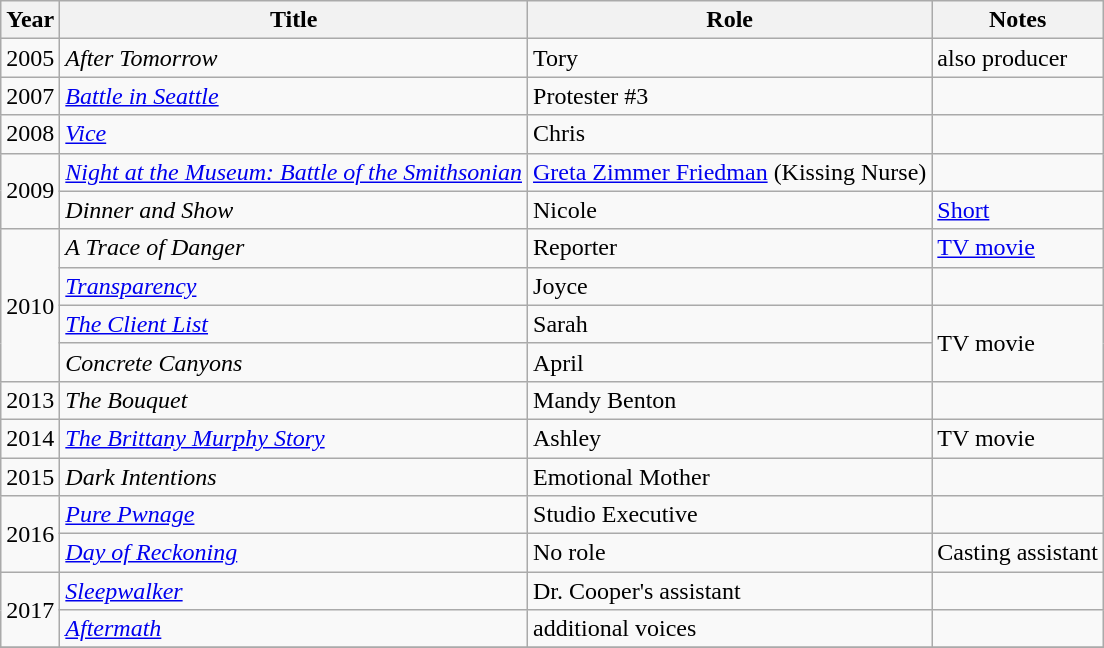<table class="wikitable sortable">
<tr>
<th>Year</th>
<th>Title</th>
<th>Role</th>
<th class="unsortable">Notes</th>
</tr>
<tr>
<td>2005</td>
<td><em>After Tomorrow</em></td>
<td>Tory</td>
<td>also producer</td>
</tr>
<tr>
<td>2007</td>
<td><em><a href='#'>Battle in Seattle</a></em></td>
<td>Protester #3</td>
<td></td>
</tr>
<tr>
<td>2008</td>
<td><em><a href='#'>Vice</a></em></td>
<td>Chris</td>
<td></td>
</tr>
<tr>
<td rowspan="2">2009</td>
<td><em><a href='#'>Night at the Museum: Battle of the Smithsonian</a></em></td>
<td><a href='#'>Greta Zimmer Friedman</a> (Kissing Nurse)</td>
<td></td>
</tr>
<tr>
<td><em>Dinner and Show</em></td>
<td>Nicole</td>
<td><a href='#'>Short</a></td>
</tr>
<tr>
<td rowspan="4">2010</td>
<td data-sort-value="Trace of Danger, A"><em>A Trace of Danger</em></td>
<td>Reporter</td>
<td><a href='#'>TV movie</a></td>
</tr>
<tr>
<td><em><a href='#'>Transparency</a></em></td>
<td>Joyce</td>
<td></td>
</tr>
<tr>
<td data-sort-value="Client List, The"><em><a href='#'>The Client List</a></em></td>
<td>Sarah</td>
<td rowspan="2">TV movie</td>
</tr>
<tr>
<td><em>Concrete Canyons</em></td>
<td>April</td>
</tr>
<tr>
<td>2013</td>
<td data-sort-value="Bouquet, The"><em>The Bouquet</em></td>
<td>Mandy Benton</td>
<td></td>
</tr>
<tr>
<td>2014</td>
<td data-sort-value="Brittany Murphy Story, The"><em><a href='#'>The Brittany Murphy Story</a></em></td>
<td>Ashley</td>
<td>TV movie</td>
</tr>
<tr>
<td>2015</td>
<td><em>Dark Intentions</em></td>
<td>Emotional Mother</td>
<td></td>
</tr>
<tr>
<td rowspan="2">2016</td>
<td><em><a href='#'>Pure Pwnage</a></em></td>
<td>Studio Executive</td>
<td></td>
</tr>
<tr>
<td><em><a href='#'>Day of Reckoning</a></em></td>
<td>No role</td>
<td>Casting assistant</td>
</tr>
<tr>
<td rowspan="2">2017</td>
<td><em><a href='#'>Sleepwalker</a></em></td>
<td>Dr. Cooper's assistant</td>
<td></td>
</tr>
<tr>
<td><em><a href='#'>Aftermath</a></em></td>
<td>additional voices</td>
<td></td>
</tr>
<tr>
</tr>
</table>
